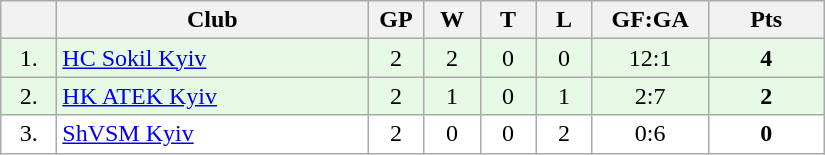<table class="wikitable">
<tr>
<th width="30"></th>
<th width="200">Club</th>
<th width="30">GP</th>
<th width="30">W</th>
<th width="30">T</th>
<th width="30">L</th>
<th width="70">GF:GA</th>
<th width="70">Pts</th>
</tr>
<tr bgcolor="#e6fae6" align="center">
<td>1.</td>
<td align="left"><a href='#'>HC Sokil Kyiv</a></td>
<td>2</td>
<td>2</td>
<td>0</td>
<td>0</td>
<td>12:1</td>
<td><strong>4</strong></td>
</tr>
<tr bgcolor="#e6fae6" align="center">
<td>2.</td>
<td align="left"><a href='#'>HK ATEK Kyiv</a></td>
<td>2</td>
<td>1</td>
<td>0</td>
<td>1</td>
<td>2:7</td>
<td><strong>2</strong></td>
</tr>
<tr bgcolor="#FFFFFF" align="center">
<td>3.</td>
<td align="left"><a href='#'>ShVSM Kyiv</a></td>
<td>2</td>
<td>0</td>
<td>0</td>
<td>2</td>
<td>0:6</td>
<td><strong>0</strong></td>
</tr>
</table>
